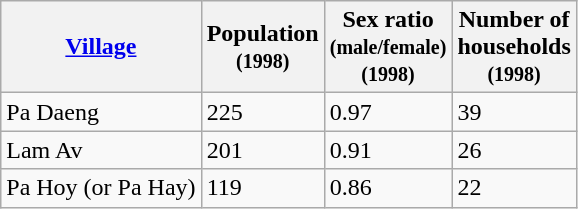<table class="wikitable">
<tr>
<th><a href='#'>Village</a></th>
<th>Population<br><small>(1998)</small></th>
<th>Sex ratio<br><small>(male/female)</small><br><small>(1998)</small></th>
<th>Number of<br>households<br><small>(1998)</small></th>
</tr>
<tr>
<td>Pa Daeng</td>
<td>225</td>
<td>0.97</td>
<td>39</td>
</tr>
<tr>
<td>Lam Av</td>
<td>201</td>
<td>0.91</td>
<td>26</td>
</tr>
<tr>
<td>Pa Hoy (or Pa Hay)</td>
<td>119</td>
<td>0.86</td>
<td>22</td>
</tr>
</table>
